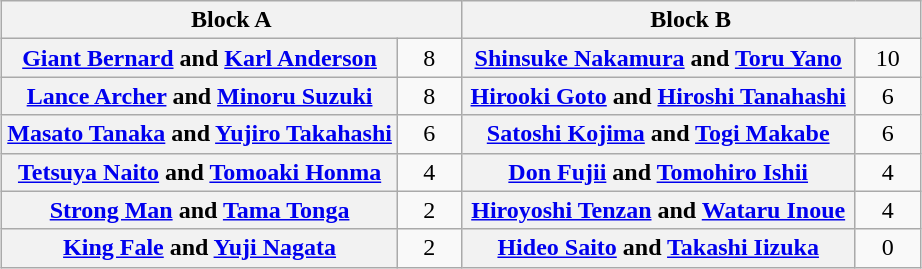<table class="wikitable" style="margin: 1em auto 1em auto;text-align:center">
<tr>
<th colspan="2" style="width:50%">Block A</th>
<th colspan="2" style="width:50%">Block B</th>
</tr>
<tr>
<th><a href='#'>Giant Bernard</a> and <a href='#'>Karl Anderson</a></th>
<td style="width:35px">8</td>
<th><a href='#'>Shinsuke Nakamura</a> and <a href='#'>Toru Yano</a></th>
<td style="width:35px">10</td>
</tr>
<tr>
<th><a href='#'>Lance Archer</a> and <a href='#'>Minoru Suzuki</a></th>
<td>8</td>
<th><a href='#'>Hirooki Goto</a> and <a href='#'>Hiroshi Tanahashi</a></th>
<td>6</td>
</tr>
<tr>
<th><a href='#'>Masato Tanaka</a> and <a href='#'>Yujiro Takahashi</a></th>
<td>6</td>
<th><a href='#'>Satoshi Kojima</a> and <a href='#'>Togi Makabe</a></th>
<td>6</td>
</tr>
<tr>
<th><a href='#'>Tetsuya Naito</a> and <a href='#'>Tomoaki Honma</a></th>
<td>4</td>
<th><a href='#'>Don Fujii</a> and <a href='#'>Tomohiro Ishii</a></th>
<td>4</td>
</tr>
<tr>
<th><a href='#'>Strong Man</a> and <a href='#'>Tama Tonga</a></th>
<td>2</td>
<th><a href='#'>Hiroyoshi Tenzan</a> and <a href='#'>Wataru Inoue</a></th>
<td>4</td>
</tr>
<tr>
<th><a href='#'>King Fale</a> and <a href='#'>Yuji Nagata</a></th>
<td>2</td>
<th><a href='#'>Hideo Saito</a> and <a href='#'>Takashi Iizuka</a></th>
<td>0</td>
</tr>
</table>
